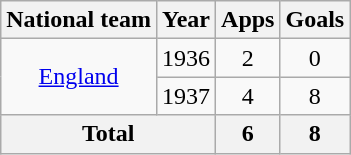<table class="wikitable" style="text-align:center">
<tr>
<th>National team</th>
<th>Year</th>
<th>Apps</th>
<th>Goals</th>
</tr>
<tr>
<td rowspan="2"><a href='#'>England</a></td>
<td>1936</td>
<td>2</td>
<td>0</td>
</tr>
<tr>
<td>1937</td>
<td>4</td>
<td>8</td>
</tr>
<tr>
<th colspan="2">Total</th>
<th>6</th>
<th>8</th>
</tr>
</table>
